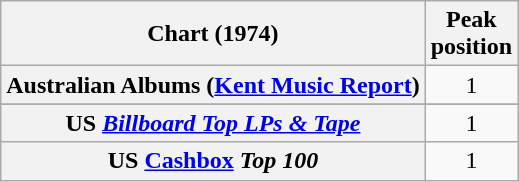<table class="wikitable plainrowheaders" style="text-align:center">
<tr>
<th scope="col">Chart (1974)</th>
<th scope="col">Peak<br>position</th>
</tr>
<tr>
<th scope="row">Australian Albums (<a href='#'>Kent Music Report</a>)</th>
<td>1</td>
</tr>
<tr>
</tr>
<tr>
</tr>
<tr>
</tr>
<tr>
</tr>
<tr>
</tr>
<tr>
<th scope="row" align="left">US <a href='#'><em>Billboard Top LPs & Tape</a></th>
<td>1</td>
</tr>
<tr>
<th scope="row">US </em><a href='#'>Cashbox</a><em> Top 100</th>
<td>1</td>
</tr>
</table>
